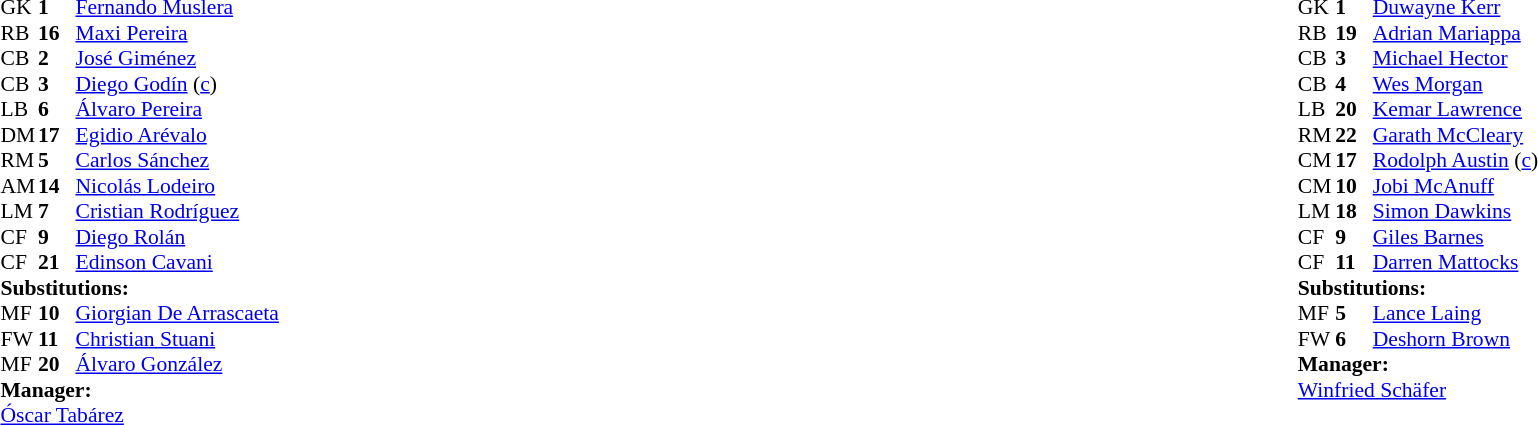<table width="100%">
<tr>
<td valign="top" width="40%"><br><table style="font-size:90%;" cellspacing="0" cellpadding="0">
<tr>
<th width="25"></th>
<th width="25"></th>
</tr>
<tr>
<td>GK</td>
<td><strong>1</strong></td>
<td><a href='#'>Fernando Muslera</a></td>
</tr>
<tr>
<td>RB</td>
<td><strong>16</strong></td>
<td><a href='#'>Maxi Pereira</a></td>
</tr>
<tr>
<td>CB</td>
<td><strong>2</strong></td>
<td><a href='#'>José Giménez</a></td>
<td></td>
</tr>
<tr>
<td>CB</td>
<td><strong>3</strong></td>
<td><a href='#'>Diego Godín</a> (<a href='#'>c</a>)</td>
<td></td>
</tr>
<tr>
<td>LB</td>
<td><strong>6</strong></td>
<td><a href='#'>Álvaro Pereira</a></td>
</tr>
<tr>
<td>DM</td>
<td><strong>17</strong></td>
<td><a href='#'>Egidio Arévalo</a></td>
</tr>
<tr>
<td>RM</td>
<td><strong>5</strong></td>
<td><a href='#'>Carlos Sánchez</a></td>
<td></td>
<td></td>
</tr>
<tr>
<td>AM</td>
<td><strong>14</strong></td>
<td><a href='#'>Nicolás Lodeiro</a></td>
<td></td>
<td></td>
</tr>
<tr>
<td>LM</td>
<td><strong>7</strong></td>
<td><a href='#'>Cristian Rodríguez</a></td>
<td></td>
<td></td>
</tr>
<tr>
<td>CF</td>
<td><strong>9</strong></td>
<td><a href='#'>Diego Rolán</a></td>
</tr>
<tr>
<td>CF</td>
<td><strong>21</strong></td>
<td><a href='#'>Edinson Cavani</a></td>
</tr>
<tr>
<td colspan=3><strong>Substitutions:</strong></td>
</tr>
<tr>
<td>MF</td>
<td><strong>10</strong></td>
<td><a href='#'>Giorgian De Arrascaeta</a></td>
<td></td>
<td></td>
</tr>
<tr>
<td>FW</td>
<td><strong>11</strong></td>
<td><a href='#'>Christian Stuani</a></td>
<td></td>
<td></td>
</tr>
<tr>
<td>MF</td>
<td><strong>20</strong></td>
<td><a href='#'>Álvaro González</a></td>
<td></td>
<td></td>
</tr>
<tr>
<td colspan=3><strong>Manager:</strong></td>
</tr>
<tr>
<td colspan=4><a href='#'>Óscar Tabárez</a></td>
</tr>
</table>
</td>
<td valign="top"></td>
<td valign="top" width="50%"><br><table style="font-size:90%;" cellspacing="0" cellpadding="0" align="center">
<tr>
<th width=25></th>
<th width=25></th>
</tr>
<tr>
<td>GK</td>
<td><strong>1</strong></td>
<td><a href='#'>Duwayne Kerr</a></td>
</tr>
<tr>
<td>RB</td>
<td><strong>19</strong></td>
<td><a href='#'>Adrian Mariappa</a></td>
</tr>
<tr>
<td>CB</td>
<td><strong>3</strong></td>
<td><a href='#'>Michael Hector</a></td>
</tr>
<tr>
<td>CB</td>
<td><strong>4</strong></td>
<td><a href='#'>Wes Morgan</a></td>
</tr>
<tr>
<td>LB</td>
<td><strong>20</strong></td>
<td><a href='#'>Kemar Lawrence</a></td>
</tr>
<tr>
<td>RM</td>
<td><strong>22</strong></td>
<td><a href='#'>Garath McCleary</a></td>
</tr>
<tr>
<td>CM</td>
<td><strong>17</strong></td>
<td><a href='#'>Rodolph Austin</a> (<a href='#'>c</a>)</td>
</tr>
<tr>
<td>CM</td>
<td><strong>10</strong></td>
<td><a href='#'>Jobi McAnuff</a></td>
<td></td>
</tr>
<tr>
<td>LM</td>
<td><strong>18</strong></td>
<td><a href='#'>Simon Dawkins</a></td>
<td></td>
<td></td>
</tr>
<tr>
<td>CF</td>
<td><strong>9</strong></td>
<td><a href='#'>Giles Barnes</a></td>
</tr>
<tr>
<td>CF</td>
<td><strong>11</strong></td>
<td><a href='#'>Darren Mattocks</a></td>
<td></td>
<td></td>
</tr>
<tr>
<td colspan=3><strong>Substitutions:</strong></td>
</tr>
<tr>
<td>MF</td>
<td><strong>5</strong></td>
<td><a href='#'>Lance Laing</a></td>
<td></td>
<td></td>
</tr>
<tr>
<td>FW</td>
<td><strong>6</strong></td>
<td><a href='#'>Deshorn Brown</a></td>
<td></td>
<td></td>
</tr>
<tr>
<td colspan=3><strong>Manager:</strong></td>
</tr>
<tr>
<td colspan=4> <a href='#'>Winfried Schäfer</a></td>
</tr>
</table>
</td>
</tr>
</table>
